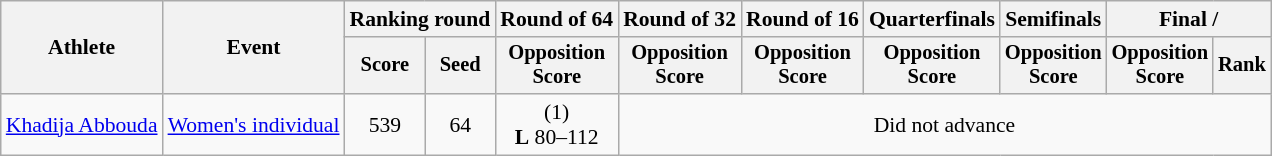<table class="wikitable" style="font-size:90%">
<tr>
<th rowspan="2">Athlete</th>
<th rowspan="2">Event</th>
<th colspan="2">Ranking round</th>
<th>Round of 64</th>
<th>Round of 32</th>
<th>Round of 16</th>
<th>Quarterfinals</th>
<th>Semifinals</th>
<th colspan="2">Final / </th>
</tr>
<tr style="font-size:95%">
<th>Score</th>
<th>Seed</th>
<th>Opposition<br>Score</th>
<th>Opposition<br>Score</th>
<th>Opposition<br>Score</th>
<th>Opposition<br>Score</th>
<th>Opposition<br>Score</th>
<th>Opposition<br>Score</th>
<th>Rank</th>
</tr>
<tr align=center>
<td align=left><a href='#'>Khadija Abbouda</a></td>
<td align=left><a href='#'>Women's individual</a></td>
<td>539</td>
<td>64</td>
<td> (1)<br><strong>L</strong> 80–112</td>
<td colspan=6>Did not advance</td>
</tr>
</table>
